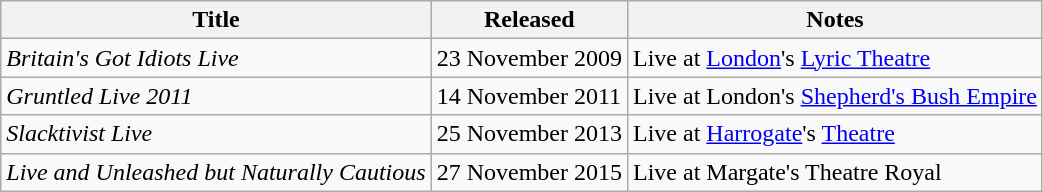<table class="wikitable">
<tr>
<th>Title</th>
<th>Released</th>
<th>Notes</th>
</tr>
<tr>
<td><em>Britain's Got Idiots Live</em></td>
<td>23 November 2009</td>
<td>Live at <a href='#'>London</a>'s <a href='#'>Lyric Theatre</a></td>
</tr>
<tr>
<td><em>Gruntled Live 2011</em></td>
<td>14 November 2011</td>
<td>Live at London's <a href='#'>Shepherd's Bush Empire</a></td>
</tr>
<tr>
<td><em>Slacktivist Live</em></td>
<td>25 November 2013</td>
<td>Live at <a href='#'>Harrogate</a>'s <a href='#'>Theatre</a></td>
</tr>
<tr>
<td><em>Live and Unleashed but Naturally Cautious</em></td>
<td>27 November 2015</td>
<td>Live at Margate's Theatre Royal</td>
</tr>
</table>
